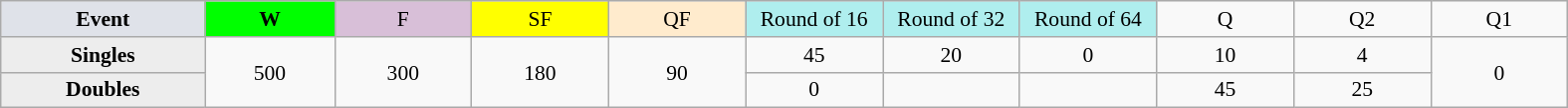<table class=wikitable style=font-size:90%;text-align:center>
<tr>
<td style="width:130px; background:#dfe2e9;"><strong>Event</strong></td>
<td style="width:80px; background:lime;"><strong>W</strong></td>
<td style="width:85px; background:thistle;">F</td>
<td style="width:85px; background:#ff0;">SF</td>
<td style="width:85px; background:#ffebcd;">QF</td>
<td style="width:85px; background:#afeeee;">Round of 16</td>
<td style="width:85px; background:#afeeee;">Round of 32</td>
<td style="width:85px; background:#afeeee;">Round of 64</td>
<td width=85>Q</td>
<td width=85>Q2</td>
<td width=85>Q1</td>
</tr>
<tr>
<th style="background:#ededed;">Singles</th>
<td rowspan=2>500</td>
<td rowspan=2>300</td>
<td rowspan=2>180</td>
<td rowspan=2>90</td>
<td>45</td>
<td>20</td>
<td>0</td>
<td>10</td>
<td>4</td>
<td rowspan=2>0</td>
</tr>
<tr>
<th style="background:#ededed;">Doubles</th>
<td>0</td>
<td></td>
<td></td>
<td>45</td>
<td>25</td>
</tr>
</table>
